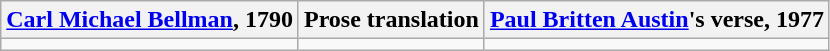<table class="wikitable">
<tr>
<th><a href='#'>Carl Michael Bellman</a>, 1790</th>
<th>Prose translation</th>
<th><a href='#'>Paul Britten Austin</a>'s verse, 1977</th>
</tr>
<tr>
<td></td>
<td></td>
<td></td>
</tr>
</table>
